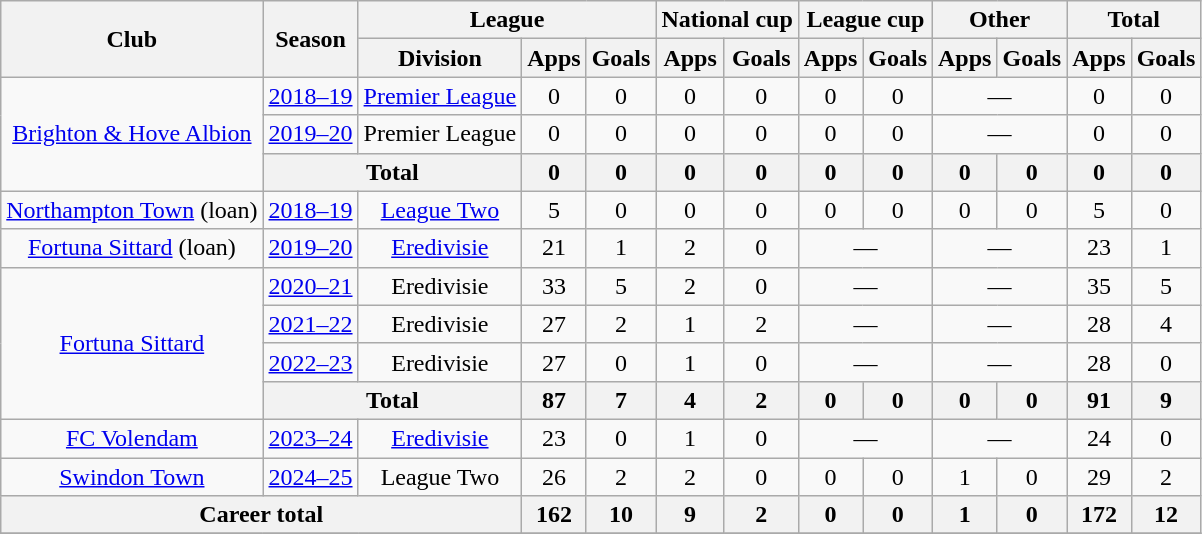<table class=wikitable style="text-align:center">
<tr>
<th rowspan="2">Club</th>
<th rowspan="2">Season</th>
<th colspan="3">League</th>
<th colspan="2">National cup</th>
<th colspan="2">League cup</th>
<th colspan="2">Other</th>
<th colspan="2">Total</th>
</tr>
<tr>
<th>Division</th>
<th>Apps</th>
<th>Goals</th>
<th>Apps</th>
<th>Goals</th>
<th>Apps</th>
<th>Goals</th>
<th>Apps</th>
<th>Goals</th>
<th>Apps</th>
<th>Goals</th>
</tr>
<tr>
<td rowspan="3"><a href='#'>Brighton & Hove Albion</a></td>
<td><a href='#'>2018–19</a></td>
<td><a href='#'>Premier League</a></td>
<td>0</td>
<td>0</td>
<td>0</td>
<td>0</td>
<td>0</td>
<td>0</td>
<td colspan="2">—</td>
<td>0</td>
<td>0</td>
</tr>
<tr>
<td><a href='#'>2019–20</a></td>
<td>Premier League</td>
<td>0</td>
<td>0</td>
<td>0</td>
<td>0</td>
<td>0</td>
<td>0</td>
<td colspan="2">—</td>
<td>0</td>
<td>0</td>
</tr>
<tr>
<th colspan="2">Total</th>
<th>0</th>
<th>0</th>
<th>0</th>
<th>0</th>
<th>0</th>
<th>0</th>
<th>0</th>
<th>0</th>
<th>0</th>
<th>0</th>
</tr>
<tr>
<td><a href='#'>Northampton Town</a> (loan)</td>
<td><a href='#'>2018–19</a></td>
<td><a href='#'>League Two</a></td>
<td>5</td>
<td>0</td>
<td>0</td>
<td>0</td>
<td>0</td>
<td>0</td>
<td>0</td>
<td>0</td>
<td>5</td>
<td>0</td>
</tr>
<tr>
<td><a href='#'>Fortuna Sittard</a> (loan)</td>
<td><a href='#'>2019–20</a></td>
<td><a href='#'>Eredivisie</a></td>
<td>21</td>
<td>1</td>
<td>2</td>
<td>0</td>
<td colspan="2">—</td>
<td colspan="2">—</td>
<td>23</td>
<td>1</td>
</tr>
<tr>
<td rowspan="4"><a href='#'>Fortuna Sittard</a></td>
<td><a href='#'>2020–21</a></td>
<td>Eredivisie</td>
<td>33</td>
<td>5</td>
<td>2</td>
<td>0</td>
<td colspan="2">—</td>
<td colspan="2">—</td>
<td>35</td>
<td>5</td>
</tr>
<tr>
<td><a href='#'>2021–22</a></td>
<td>Eredivisie</td>
<td>27</td>
<td>2</td>
<td>1</td>
<td>2</td>
<td colspan="2">—</td>
<td colspan="2">—</td>
<td>28</td>
<td>4</td>
</tr>
<tr>
<td><a href='#'>2022–23</a></td>
<td>Eredivisie</td>
<td>27</td>
<td>0</td>
<td>1</td>
<td>0</td>
<td colspan="2">—</td>
<td colspan="2">—</td>
<td>28</td>
<td>0</td>
</tr>
<tr>
<th colspan="2">Total</th>
<th>87</th>
<th>7</th>
<th>4</th>
<th>2</th>
<th>0</th>
<th>0</th>
<th>0</th>
<th>0</th>
<th>91</th>
<th>9</th>
</tr>
<tr>
<td><a href='#'>FC Volendam</a></td>
<td><a href='#'>2023–24</a></td>
<td><a href='#'>Eredivisie</a></td>
<td>23</td>
<td>0</td>
<td>1</td>
<td>0</td>
<td colspan="2">—</td>
<td colspan="2">—</td>
<td>24</td>
<td>0</td>
</tr>
<tr>
<td><a href='#'>Swindon Town</a></td>
<td><a href='#'>2024–25</a></td>
<td>League Two</td>
<td>26</td>
<td>2</td>
<td>2</td>
<td>0</td>
<td>0</td>
<td>0</td>
<td>1</td>
<td>0</td>
<td>29</td>
<td>2</td>
</tr>
<tr>
<th colspan="3">Career total</th>
<th>162</th>
<th>10</th>
<th>9</th>
<th>2</th>
<th>0</th>
<th>0</th>
<th>1</th>
<th>0</th>
<th>172</th>
<th>12</th>
</tr>
<tr>
</tr>
</table>
